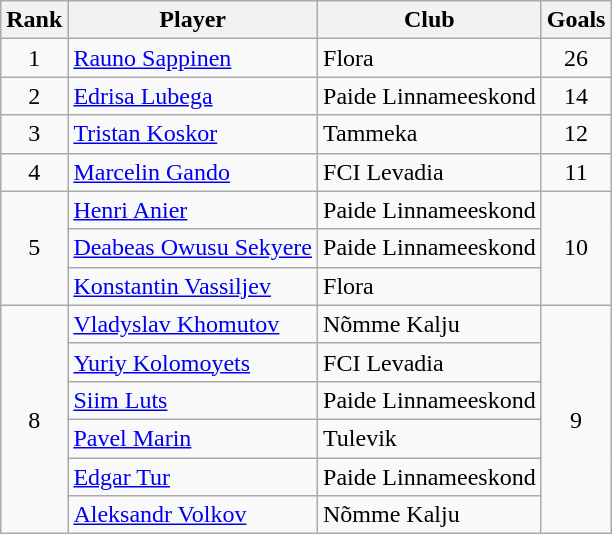<table class="wikitable">
<tr>
<th>Rank</th>
<th>Player</th>
<th>Club</th>
<th>Goals</th>
</tr>
<tr>
<td align=center>1</td>
<td> <a href='#'>Rauno Sappinen</a></td>
<td>Flora</td>
<td align=center>26</td>
</tr>
<tr>
<td align=center>2</td>
<td> <a href='#'>Edrisa Lubega</a></td>
<td>Paide Linnameeskond</td>
<td align=center>14</td>
</tr>
<tr>
<td align=center>3</td>
<td> <a href='#'>Tristan Koskor</a></td>
<td>Tammeka</td>
<td align=center>12</td>
</tr>
<tr>
<td align=center>4</td>
<td> <a href='#'>Marcelin Gando</a></td>
<td>FCI Levadia</td>
<td align=center>11</td>
</tr>
<tr>
<td align=center rowspan=3>5</td>
<td> <a href='#'>Henri Anier</a></td>
<td>Paide Linnameeskond</td>
<td align=center rowspan=3>10</td>
</tr>
<tr>
<td> <a href='#'>Deabeas Owusu Sekyere</a></td>
<td>Paide Linnameeskond</td>
</tr>
<tr>
<td> <a href='#'>Konstantin Vassiljev</a></td>
<td>Flora</td>
</tr>
<tr>
<td align=center rowspan=6>8</td>
<td> <a href='#'>Vladyslav Khomutov</a></td>
<td>Nõmme Kalju</td>
<td align=center rowspan=6>9</td>
</tr>
<tr>
<td> <a href='#'>Yuriy Kolomoyets</a></td>
<td>FCI Levadia</td>
</tr>
<tr>
<td> <a href='#'>Siim Luts</a></td>
<td>Paide Linnameeskond</td>
</tr>
<tr>
<td> <a href='#'>Pavel Marin</a></td>
<td>Tulevik</td>
</tr>
<tr>
<td> <a href='#'>Edgar Tur</a></td>
<td>Paide Linnameeskond</td>
</tr>
<tr>
<td> <a href='#'>Aleksandr Volkov</a></td>
<td>Nõmme Kalju</td>
</tr>
</table>
